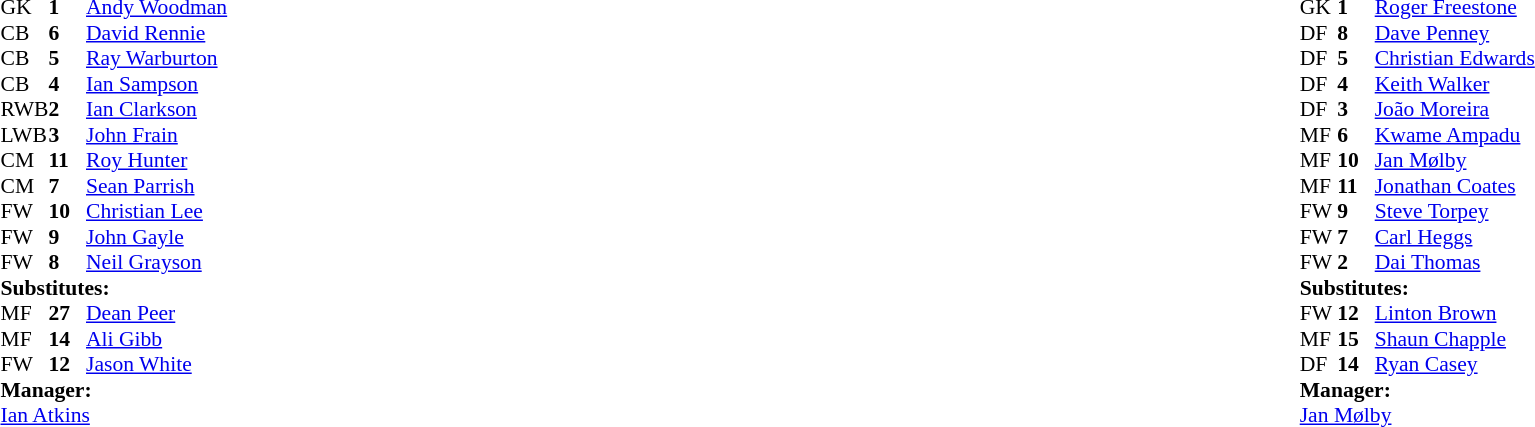<table width="100%">
<tr>
<td valign="top" width="50%"><br><table style="font-size: 90%" cellspacing="0" cellpadding="0">
<tr>
<td colspan="4"></td>
</tr>
<tr>
<th width="25"></th>
<th width="25"></th>
</tr>
<tr>
<td>GK</td>
<td><strong>1</strong></td>
<td><a href='#'>Andy Woodman</a></td>
</tr>
<tr>
<td>CB</td>
<td><strong>6</strong></td>
<td><a href='#'>David Rennie</a></td>
<td></td>
<td></td>
</tr>
<tr>
<td>CB</td>
<td><strong>5</strong></td>
<td><a href='#'>Ray Warburton</a></td>
</tr>
<tr>
<td>CB</td>
<td><strong>4</strong></td>
<td><a href='#'>Ian Sampson</a></td>
</tr>
<tr>
<td>RWB</td>
<td><strong>2</strong></td>
<td><a href='#'>Ian Clarkson</a></td>
<td></td>
</tr>
<tr>
<td>LWB</td>
<td><strong>3</strong></td>
<td><a href='#'>John Frain</a></td>
</tr>
<tr>
<td>CM</td>
<td><strong>11</strong></td>
<td><a href='#'>Roy Hunter</a></td>
<td></td>
</tr>
<tr>
<td>CM</td>
<td><strong>7</strong></td>
<td><a href='#'>Sean Parrish</a></td>
</tr>
<tr>
<td>FW</td>
<td><strong>10</strong></td>
<td><a href='#'>Christian Lee</a></td>
<td></td>
<td></td>
</tr>
<tr>
<td>FW</td>
<td><strong>9</strong></td>
<td><a href='#'>John Gayle</a></td>
<td> </td>
</tr>
<tr>
<td>FW</td>
<td><strong>8</strong></td>
<td><a href='#'>Neil Grayson</a></td>
<td></td>
<td></td>
</tr>
<tr>
<td colspan=4><strong>Substitutes:</strong></td>
</tr>
<tr>
<td>MF</td>
<td><strong>27</strong></td>
<td><a href='#'>Dean Peer</a></td>
<td></td>
<td></td>
</tr>
<tr>
<td>MF</td>
<td><strong>14</strong></td>
<td><a href='#'>Ali Gibb</a></td>
</tr>
<tr>
<td>FW</td>
<td><strong>12</strong></td>
<td><a href='#'>Jason White</a></td>
<td></td>
<td></td>
</tr>
<tr>
<td colspan=4><strong>Manager:</strong></td>
</tr>
<tr>
<td colspan="4"><a href='#'>Ian Atkins</a></td>
</tr>
</table>
</td>
<td valign="top" width="50%"><br><table style="font-size: 90%" cellspacing="0" cellpadding="0" align="center">
<tr>
<td colspan="4"></td>
</tr>
<tr>
<th width="25"></th>
<th width="25"></th>
</tr>
<tr>
<td>GK</td>
<td><strong>1</strong></td>
<td><a href='#'>Roger Freestone</a></td>
</tr>
<tr>
<td>DF</td>
<td><strong>8</strong></td>
<td><a href='#'>Dave Penney</a></td>
</tr>
<tr>
<td>DF</td>
<td><strong>5</strong></td>
<td><a href='#'>Christian Edwards</a></td>
</tr>
<tr>
<td>DF</td>
<td><strong>4</strong></td>
<td><a href='#'>Keith Walker</a></td>
</tr>
<tr>
<td>DF</td>
<td><strong>3</strong></td>
<td><a href='#'>João Moreira</a></td>
</tr>
<tr>
<td>MF</td>
<td><strong>6</strong></td>
<td><a href='#'>Kwame Ampadu</a></td>
<td></td>
</tr>
<tr>
<td>MF</td>
<td><strong>10</strong></td>
<td><a href='#'>Jan Mølby</a></td>
</tr>
<tr>
<td>MF</td>
<td><strong>11</strong></td>
<td><a href='#'>Jonathan Coates</a></td>
<td></td>
</tr>
<tr>
<td>FW</td>
<td><strong>9</strong></td>
<td><a href='#'>Steve Torpey</a></td>
</tr>
<tr>
<td>FW</td>
<td><strong>7</strong></td>
<td><a href='#'>Carl Heggs</a></td>
</tr>
<tr>
<td>FW</td>
<td><strong>2</strong></td>
<td><a href='#'>Dai Thomas</a></td>
<td></td>
<td></td>
</tr>
<tr>
<td colspan=4><strong>Substitutes:</strong></td>
</tr>
<tr>
<td>FW</td>
<td><strong>12</strong></td>
<td><a href='#'>Linton Brown</a></td>
<td></td>
<td></td>
</tr>
<tr>
<td>MF</td>
<td><strong>15</strong></td>
<td><a href='#'>Shaun Chapple</a></td>
</tr>
<tr>
<td>DF</td>
<td><strong>14</strong></td>
<td><a href='#'>Ryan Casey</a></td>
</tr>
<tr>
<td colspan=4><strong>Manager:</strong></td>
</tr>
<tr>
<td colspan="4"><a href='#'>Jan Mølby</a></td>
</tr>
</table>
</td>
</tr>
</table>
